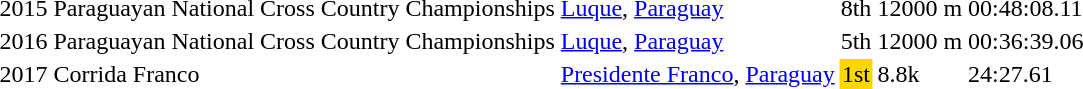<table>
<tr>
<td>2015</td>
<td>Paraguayan National Cross Country Championships</td>
<td><a href='#'>Luque</a>, <a href='#'>Paraguay</a></td>
<td>8th</td>
<td>12000 m</td>
<td>00:48:08.11</td>
</tr>
<tr>
<td>2016</td>
<td>Paraguayan National Cross Country Championships</td>
<td><a href='#'>Luque</a>, <a href='#'>Paraguay</a></td>
<td>5th</td>
<td>12000 m</td>
<td>00:36:39.06</td>
</tr>
<tr>
<td>2017</td>
<td>Corrida Franco</td>
<td><a href='#'>Presidente Franco</a>, <a href='#'>Paraguay</a></td>
<td bgcolor="gold" align="center">1st</td>
<td>8.8k</td>
<td>24:27.61</td>
</tr>
</table>
